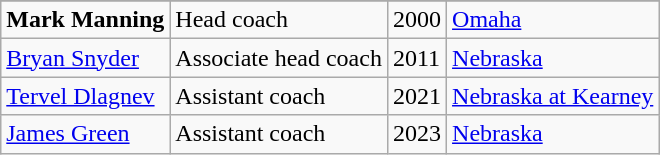<table class=wikitable>
<tr>
</tr>
<tr>
<td><strong>Mark Manning</strong></td>
<td>Head coach</td>
<td>2000</td>
<td><a href='#'>Omaha</a></td>
</tr>
<tr>
<td><a href='#'>Bryan Snyder</a></td>
<td>Associate head coach</td>
<td>2011</td>
<td><a href='#'>Nebraska</a></td>
</tr>
<tr>
<td><a href='#'>Tervel Dlagnev</a></td>
<td>Assistant coach</td>
<td>2021</td>
<td><a href='#'>Nebraska at Kearney</a></td>
</tr>
<tr>
<td><a href='#'>James Green</a></td>
<td>Assistant coach</td>
<td>2023</td>
<td><a href='#'>Nebraska</a></td>
</tr>
</table>
